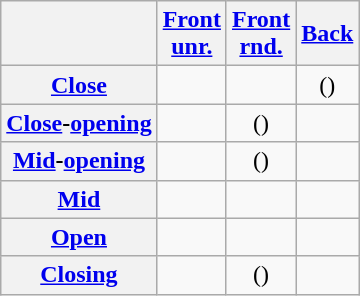<table class="wikitable" style="text-align:center">
<tr>
<th></th>
<th><a href='#'>Front</a><br><a href='#'>unr.</a></th>
<th><a href='#'>Front</a><br><a href='#'>rnd.</a></th>
<th><a href='#'>Back</a></th>
</tr>
<tr>
<th><a href='#'>Close</a></th>
<td></td>
<td></td>
<td>()</td>
</tr>
<tr>
<th><a href='#'>Close</a>-<a href='#'>opening</a></th>
<td></td>
<td>()</td>
<td></td>
</tr>
<tr>
<th><a href='#'>Mid</a>-<a href='#'>opening</a></th>
<td></td>
<td>()</td>
<td></td>
</tr>
<tr>
<th><a href='#'>Mid</a></th>
<td></td>
<td></td>
<td></td>
</tr>
<tr>
<th><a href='#'>Open</a></th>
<td></td>
<td></td>
<td></td>
</tr>
<tr>
<th><a href='#'>Closing</a></th>
<td></td>
<td>()</td>
<td></td>
</tr>
</table>
